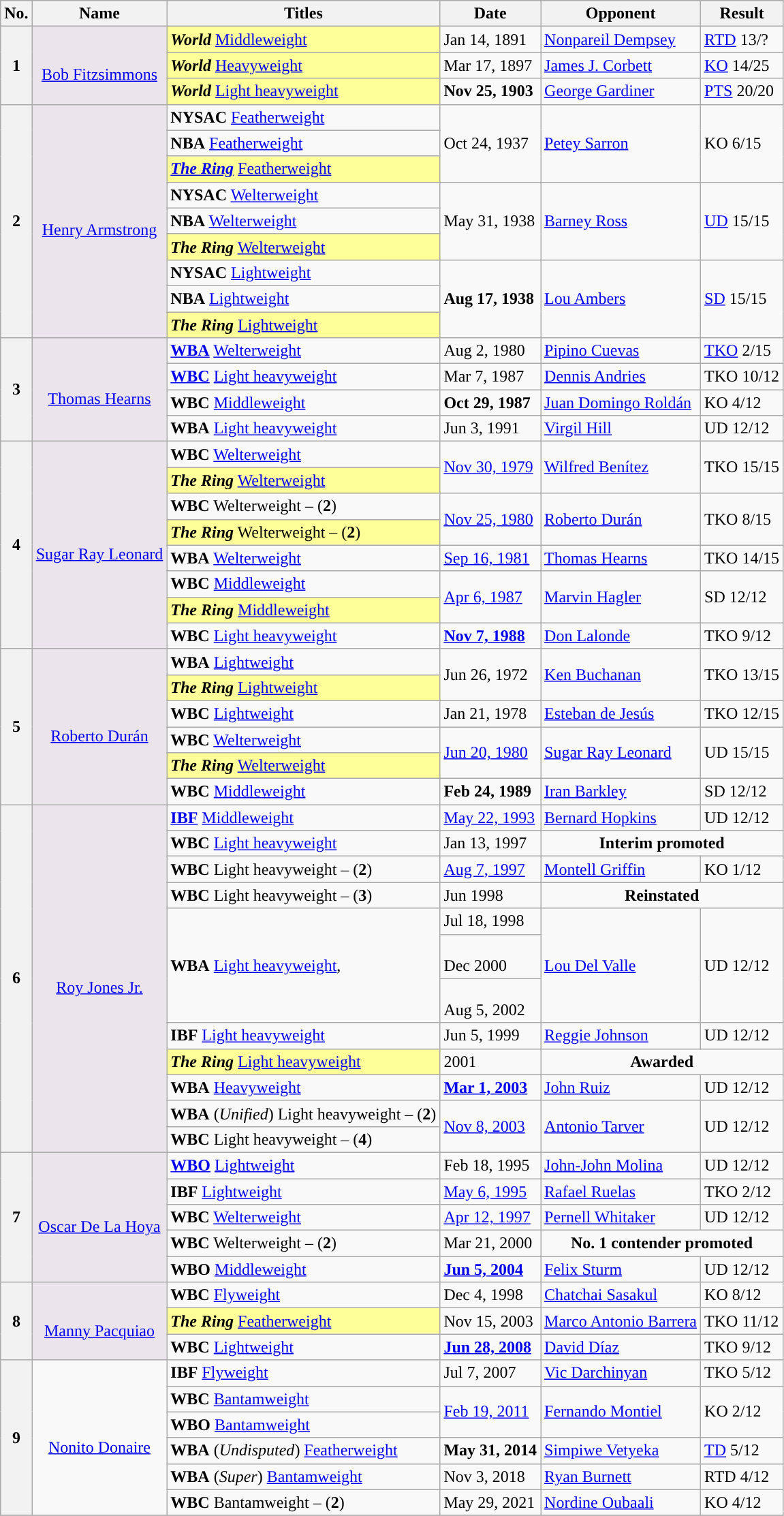<table class="wikitable">
<tr>
<th scope="col">No.</th>
<th scope="col">Name</th>
<th scope="col">Titles</th>
<th scope="col">Date</th>
<th scope="col">Opponent</th>
<th scope="col">Result</th>
</tr>
<tr>
<th scope="row" rowspan="3">1</th>
<td scope="row" rowspan="3" style="background: #ece4ec; text-align:center;"><br> <a href='#'>Bob Fitzsimmons</a></td>
<td style="background:#ff9;"><strong><em>World</em></strong> <a href='#'>Middleweight</a></td>
<td>Jan 14, 1891</td>
<td><a href='#'>Nonpareil Dempsey</a></td>
<td><a href='#'>RTD</a> 13/?</td>
</tr>
<tr>
<td style="background:#ff9;"><strong><em>World</em></strong> <a href='#'>Heavyweight</a></td>
<td>Mar 17, 1897</td>
<td><a href='#'>James J. Corbett</a></td>
<td><a href='#'>KO</a> 14/25</td>
</tr>
<tr>
<td style="background:#ff9;"><strong><em>World</em></strong> <a href='#'>Light heavyweight</a></td>
<td><strong>Nov 25, 1903</strong></td>
<td><a href='#'>George Gardiner</a></td>
<td><a href='#'>PTS</a> 20/20</td>
</tr>
<tr>
<th scope="row" rowspan="9">2</th>
<td scope="row" rowspan="9" style="background: #ece4ec; text-align:center;"><br> <a href='#'>Henry Armstrong</a></td>
<td><strong>NYSAC</strong> <a href='#'>Featherweight</a></td>
<td rowspan="3">Oct 24, 1937</td>
<td rowspan="3"><a href='#'>Petey Sarron</a></td>
<td rowspan="3">KO 6/15</td>
</tr>
<tr>
<td><strong>NBA</strong> <a href='#'>Featherweight</a></td>
</tr>
<tr>
<td style="background:#ff9;"><strong><em><a href='#'>The Ring</a></em></strong> <a href='#'>Featherweight</a></td>
</tr>
<tr>
<td><strong>NYSAC</strong> <a href='#'>Welterweight</a></td>
<td rowspan="3">May 31, 1938</td>
<td rowspan="3"><a href='#'>Barney Ross</a></td>
<td rowspan="3"><a href='#'>UD</a> 15/15</td>
</tr>
<tr>
<td><strong>NBA</strong> <a href='#'>Welterweight</a></td>
</tr>
<tr>
<td style="background:#ff9;"><strong><em>The Ring</em></strong> <a href='#'>Welterweight</a></td>
</tr>
<tr>
<td><strong>NYSAC</strong> <a href='#'>Lightweight</a></td>
<td rowspan="3"><strong>Aug 17, 1938</strong></td>
<td rowspan="3"><a href='#'>Lou Ambers</a></td>
<td rowspan="3"><a href='#'>SD</a> 15/15</td>
</tr>
<tr>
<td><strong>NBA</strong> <a href='#'>Lightweight</a></td>
</tr>
<tr>
<td style="background:#ff9;"><strong><em>The Ring</em></strong> <a href='#'>Lightweight</a></td>
</tr>
<tr>
<th scope="row" rowspan="4">3</th>
<td scope="row" rowspan="4" style="background: #ece4ec; text-align:center;"><br> <a href='#'>Thomas Hearns</a></td>
<td><strong><a href='#'>WBA</a></strong> <a href='#'>Welterweight</a></td>
<td>Aug 2, 1980</td>
<td><a href='#'>Pipino Cuevas</a></td>
<td><a href='#'>TKO</a> 2/15</td>
</tr>
<tr>
<td><strong><a href='#'>WBC</a></strong> <a href='#'>Light heavyweight</a></td>
<td>Mar 7, 1987</td>
<td><a href='#'>Dennis Andries</a></td>
<td>TKO 10/12</td>
</tr>
<tr>
<td><strong>WBC</strong> <a href='#'>Middleweight</a></td>
<td><strong>Oct 29, 1987</strong></td>
<td><a href='#'>Juan Domingo Roldán</a></td>
<td>KO 4/12</td>
</tr>
<tr>
<td><strong>WBA</strong> <a href='#'>Light heavyweight</a></td>
<td>Jun 3, 1991</td>
<td><a href='#'>Virgil Hill</a></td>
<td>UD 12/12</td>
</tr>
<tr>
<th scope="row" rowspan=8>4</th>
<td scope="row" rowspan=8 style="background: #ece4ec; text-align:center;"><br> <a href='#'>Sugar Ray Leonard</a></td>
<td><strong>WBC</strong> <a href='#'>Welterweight</a></td>
<td rowspan="2"><a href='#'>Nov 30, 1979</a></td>
<td rowspan="2"><a href='#'>Wilfred Benítez</a></td>
<td rowspan="2">TKO 15/15</td>
</tr>
<tr>
<td style="background:#ff9;"><strong><em>The Ring</em></strong> <a href='#'>Welterweight</a></td>
</tr>
<tr>
<td><strong>WBC</strong> Welterweight  – (<strong>2</strong>)</td>
<td rowspan="2"><a href='#'>Nov 25, 1980</a></td>
<td rowspan="2"><a href='#'>Roberto Durán</a></td>
<td rowspan="2">TKO 8/15</td>
</tr>
<tr>
<td style="background:#ff9;"><strong><em>The Ring</em></strong> Welterweight  – (<strong>2</strong>)</td>
</tr>
<tr>
<td><strong>WBA</strong> <a href='#'>Welterweight</a></td>
<td><a href='#'>Sep 16, 1981</a></td>
<td><a href='#'>Thomas Hearns</a></td>
<td>TKO 14/15</td>
</tr>
<tr>
<td><strong>WBC</strong> <a href='#'>Middleweight</a></td>
<td rowspan="2"><a href='#'>Apr 6, 1987</a></td>
<td rowspan="2"><a href='#'>Marvin Hagler</a></td>
<td rowspan="2">SD 12/12</td>
</tr>
<tr>
<td style="background:#ff9;"><strong><em>The Ring</em></strong> <a href='#'>Middleweight</a></td>
</tr>
<tr>
<td><strong>WBC</strong> <a href='#'>Light heavyweight</a></td>
<td><strong><a href='#'>Nov 7, 1988</a></strong></td>
<td><a href='#'>Don Lalonde</a></td>
<td>TKO 9/12</td>
</tr>
<tr>
<th scope="row" rowspan="6">5</th>
<td scope="row" rowspan="6" style="background: #ece4ec; text-align:center;"><br> <a href='#'>Roberto Durán</a></td>
<td><strong>WBA</strong> <a href='#'>Lightweight</a></td>
<td rowspan="2">Jun 26, 1972</td>
<td rowspan="2"><a href='#'>Ken Buchanan</a></td>
<td rowspan="2">TKO 13/15</td>
</tr>
<tr>
<td style="background:#ff9;"><strong><em>The Ring</em></strong> <a href='#'>Lightweight</a></td>
</tr>
<tr>
<td><strong>WBC</strong> <a href='#'>Lightweight</a></td>
<td>Jan 21, 1978</td>
<td><a href='#'>Esteban de Jesús</a></td>
<td>TKO 12/15</td>
</tr>
<tr>
<td><strong>WBC</strong> <a href='#'>Welterweight</a></td>
<td rowspan="2"><a href='#'>Jun 20, 1980</a></td>
<td rowspan="2"><a href='#'>Sugar Ray Leonard</a></td>
<td rowspan="2">UD 15/15</td>
</tr>
<tr>
<td style="background:#ff9;"><strong><em>The Ring</em></strong> <a href='#'>Welterweight</a></td>
</tr>
<tr>
<td><strong>WBC</strong> <a href='#'>Middleweight</a></td>
<td><strong>Feb 24, 1989</strong></td>
<td><a href='#'>Iran Barkley</a></td>
<td>SD 12/12</td>
</tr>
<tr>
<th scope="row" rowspan=12>6</th>
<td scope="row" rowspan=12 style="text-align:center; background:#ece4ec;"><br> <a href='#'>Roy Jones Jr.</a></td>
<td><strong><a href='#'>IBF</a></strong> <a href='#'>Middleweight</a></td>
<td><a href='#'>May 22, 1993</a></td>
<td><a href='#'>Bernard Hopkins</a></td>
<td>UD 12/12</td>
</tr>
<tr>
<td><strong>WBC</strong> <a href='#'>Light heavyweight</a></td>
<td>Jan 13, 1997</td>
<td align=center colspan=2><strong>Interim promoted</strong></td>
</tr>
<tr>
<td><strong>WBC</strong> Light heavyweight  – (<strong>2</strong>)</td>
<td><a href='#'>Aug 7, 1997</a></td>
<td><a href='#'>Montell Griffin</a></td>
<td>KO 1/12</td>
</tr>
<tr>
<td><strong>WBC</strong> Light heavyweight  – (<strong>3</strong>)</td>
<td>Jun 1998</td>
<td align=center colspan=2><strong>Reinstated</strong></td>
</tr>
<tr>
<td rowspan=3><strong>WBA</strong> <a href='#'>Light heavyweight</a>, </td>
<td>Jul 18, 1998</td>
<td rowspan=3><a href='#'>Lou Del Valle</a></td>
<td rowspan=3>UD 12/12</td>
</tr>
<tr>
<td><br>Dec 2000</td>
</tr>
<tr>
<td><br>Aug 5, 2002</td>
</tr>
<tr>
<td><strong>IBF</strong> <a href='#'>Light heavyweight</a></td>
<td>Jun 5, 1999</td>
<td><a href='#'>Reggie Johnson</a></td>
<td>UD 12/12</td>
</tr>
<tr>
<td style="background:#ff9;"><strong><em>The Ring</em></strong> <a href='#'>Light heavyweight</a></td>
<td>2001</td>
<td colspan="2" align=center><strong>Awarded</strong></td>
</tr>
<tr>
<td><strong>WBA</strong> <a href='#'>Heavyweight</a></td>
<td><strong><a href='#'>Mar 1, 2003</a></strong></td>
<td><a href='#'>John Ruiz</a></td>
<td>UD 12/12</td>
</tr>
<tr>
<td><strong>WBA</strong> (<em>Unified</em>) Light heavyweight  – (<strong>2</strong>)</td>
<td rowspan=2><a href='#'>Nov 8, 2003</a></td>
<td rowspan=2><a href='#'>Antonio Tarver</a></td>
<td rowspan=2>UD 12/12</td>
</tr>
<tr>
<td><strong>WBC</strong> Light heavyweight  – (<strong>4</strong>)</td>
</tr>
<tr>
<th scope="row" rowspan="5">7</th>
<td scope="row" rowspan="5" align="center" style="background:#ece4ec;"><br> <a href='#'>Oscar De La Hoya</a></td>
<td><strong><a href='#'>WBO</a></strong> <a href='#'>Lightweight</a></td>
<td>Feb 18, 1995</td>
<td><a href='#'>John-John Molina</a></td>
<td>UD 12/12</td>
</tr>
<tr>
<td><strong>IBF</strong> <a href='#'>Lightweight</a></td>
<td><a href='#'>May 6, 1995</a></td>
<td><a href='#'>Rafael Ruelas</a></td>
<td>TKO 2/12</td>
</tr>
<tr>
<td><strong>WBC</strong> <a href='#'>Welterweight</a></td>
<td><a href='#'>Apr 12, 1997</a></td>
<td><a href='#'>Pernell Whitaker</a></td>
<td>UD 12/12</td>
</tr>
<tr>
<td><strong>WBC</strong> Welterweight  – (<strong>2</strong>)</td>
<td>Mar 21, 2000</td>
<td align=center colspan=2><strong>No. 1 contender promoted</strong></td>
</tr>
<tr>
<td><strong>WBO</strong> <a href='#'>Middleweight</a></td>
<td><strong><a href='#'>Jun 5, 2004</a></strong></td>
<td><a href='#'>Felix Sturm</a></td>
<td>UD 12/12</td>
</tr>
<tr>
<th scope="row" rowspan="3">8</th>
<td scope="row" rowspan="3" align="center" style="background:#ece4ec;"><br> <a href='#'>Manny Pacquiao</a><br></td>
<td><strong>WBC</strong> <a href='#'>Flyweight</a></td>
<td>Dec 4, 1998</td>
<td><a href='#'>Chatchai Sasakul</a></td>
<td>KO 8/12</td>
</tr>
<tr>
<td bgcolor="#FFFF99"><strong><em>The Ring</em></strong> <a href='#'>Featherweight</a></td>
<td>Nov 15, 2003</td>
<td><a href='#'>Marco Antonio Barrera</a></td>
<td>TKO 11/12</td>
</tr>
<tr>
<td><strong>WBC</strong> <a href='#'>Lightweight</a></td>
<td><a href='#'><strong>Jun 28, 2008</strong></a></td>
<td><a href='#'>David Díaz</a></td>
<td>TKO 9/12</td>
</tr>
<tr>
<th scope="row" rowspan="6">9</th>
<td scope="row" rowspan="6" style="text-align:center;"><br> <a href='#'>Nonito Donaire</a></td>
<td><strong>IBF</strong> <a href='#'>Flyweight</a></td>
<td>Jul 7, 2007</td>
<td><a href='#'>Vic Darchinyan</a></td>
<td>TKO 5/12</td>
</tr>
<tr>
<td><strong>WBC</strong> <a href='#'>Bantamweight</a></td>
<td rowspan="2"><a href='#'>Feb 19, 2011</a></td>
<td rowspan="2"><a href='#'>Fernando Montiel</a></td>
<td rowspan="2">KO 2/12</td>
</tr>
<tr>
<td><strong>WBO</strong> <a href='#'>Bantamweight</a></td>
</tr>
<tr>
<td><strong>WBA</strong> (<em>Undisputed</em>) <a href='#'>Featherweight</a></td>
<td><strong>May 31, 2014</strong></td>
<td><a href='#'>Simpiwe Vetyeka</a></td>
<td><a href='#'>TD</a> 5/12</td>
</tr>
<tr>
<td><strong>WBA</strong> (<em>Super</em>) <a href='#'>Bantamweight</a></td>
<td>Nov 3, 2018</td>
<td><a href='#'>Ryan Burnett</a></td>
<td>RTD 4/12</td>
</tr>
<tr>
<td><strong>WBC</strong> Bantamweight – (<strong>2</strong>)</td>
<td>May 29, 2021</td>
<td><a href='#'>Nordine Oubaali</a></td>
<td>KO 4/12</td>
</tr>
<tr>
</tr>
</table>
